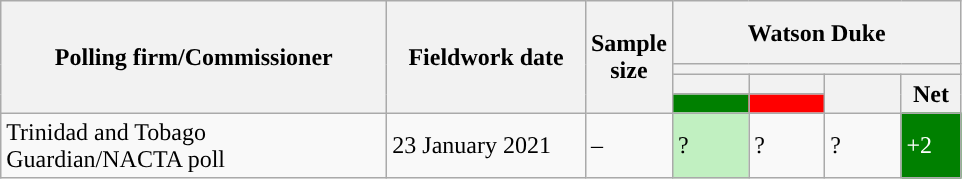<table class="wikitable style="text-align:center; font-size:90%; line-height:14px;">
<tr style="height:42px;">
<th style="width:250px;" rowspan="4">Polling firm/Commissioner</th>
<th style="width:125px;" rowspan="4">Fieldwork date</th>
<th style="width:50px;" rowspan="4">Sample size</th>
<th style="width:185px;" colspan="4">Watson Duke <br></th>
</tr>
<tr>
<th colspan="4" style="background:"></th>
</tr>
<tr>
<th style="width:40px;"></th>
<th style="width:40px;"></th>
<th style="width:40px;" rowspan="2"></th>
<th style="width:30px;" rowspan="2">Net</th>
</tr>
<tr>
<th style="color:inherit;background:#008000;"></th>
<th style="color:inherit;background:#FF0000;"></th>
</tr>
<tr>
<td>Trinidad and Tobago Guardian/NACTA poll</td>
<td>23 January 2021</td>
<td>–</td>
<td style="background:#C1F0C1;">?</td>
<td>?</td>
<td>?</td>
<td style="background:#008000; color:white;">+2</td>
</tr>
</table>
